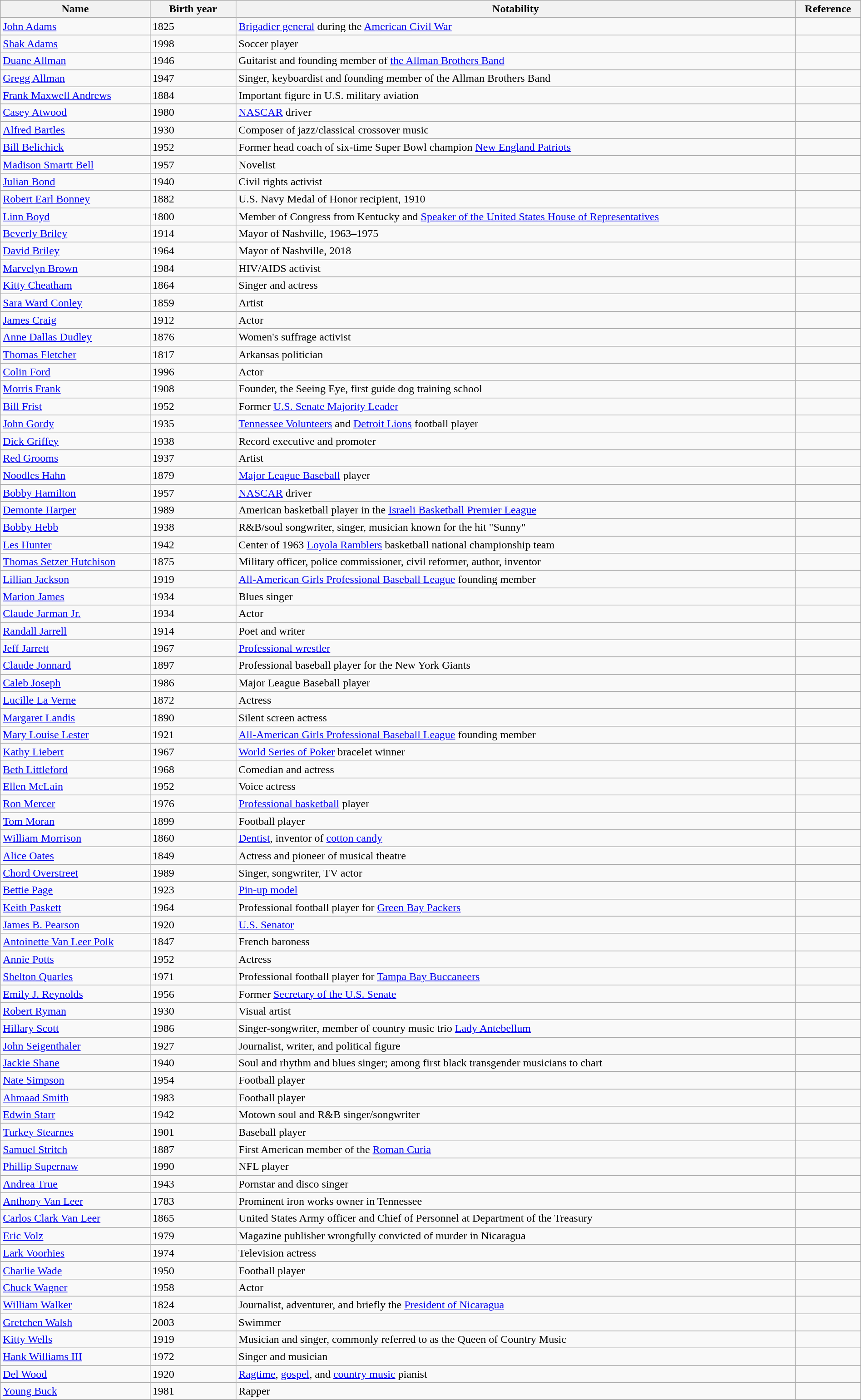<table class="wikitable sortable" style="width:100%">
<tr>
<th style="width:*;">Name</th>
<th style="width:10%;">Birth year</th>
<th style="width:65%;">Notability</th>
<th style="width:*;">Reference</th>
</tr>
<tr>
<td><a href='#'>John Adams</a></td>
<td>1825</td>
<td><a href='#'>Brigadier general</a> during the <a href='#'>American Civil War</a></td>
<td></td>
</tr>
<tr>
<td><a href='#'>Shak Adams</a></td>
<td>1998</td>
<td>Soccer player</td>
<td></td>
</tr>
<tr>
<td><a href='#'>Duane Allman</a></td>
<td>1946</td>
<td>Guitarist and founding member of <a href='#'>the Allman Brothers Band</a></td>
<td></td>
</tr>
<tr>
<td><a href='#'>Gregg Allman</a></td>
<td>1947</td>
<td>Singer, keyboardist and founding member of the Allman Brothers Band</td>
<td></td>
</tr>
<tr>
<td><a href='#'>Frank Maxwell Andrews</a></td>
<td>1884</td>
<td>Important figure in U.S. military aviation</td>
<td></td>
</tr>
<tr>
<td><a href='#'>Casey Atwood</a></td>
<td>1980</td>
<td><a href='#'>NASCAR</a> driver</td>
<td></td>
</tr>
<tr>
<td><a href='#'>Alfred Bartles</a></td>
<td>1930</td>
<td>Composer of jazz/classical crossover music</td>
<td></td>
</tr>
<tr valign="top">
<td><a href='#'>Bill Belichick</a></td>
<td>1952</td>
<td>Former head coach of six-time Super Bowl champion <a href='#'>New England Patriots</a></td>
<td></td>
</tr>
<tr>
<td><a href='#'>Madison Smartt Bell</a></td>
<td>1957</td>
<td>Novelist</td>
<td></td>
</tr>
<tr>
<td><a href='#'>Julian Bond</a></td>
<td>1940</td>
<td>Civil rights activist</td>
<td></td>
</tr>
<tr>
<td><a href='#'>Robert Earl Bonney</a></td>
<td>1882</td>
<td>U.S. Navy Medal of Honor recipient, 1910</td>
<td></td>
</tr>
<tr>
<td><a href='#'>Linn Boyd</a></td>
<td>1800</td>
<td>Member of Congress from Kentucky and <a href='#'>Speaker of the United States House of Representatives</a></td>
<td></td>
</tr>
<tr>
<td><a href='#'>Beverly Briley</a></td>
<td>1914</td>
<td>Mayor of Nashville, 1963–1975</td>
<td></td>
</tr>
<tr>
<td><a href='#'>David Briley</a></td>
<td>1964</td>
<td>Mayor of Nashville, 2018</td>
<td></td>
</tr>
<tr>
<td><a href='#'>Marvelyn Brown</a></td>
<td>1984</td>
<td>HIV/AIDS activist</td>
<td></td>
</tr>
<tr>
<td><a href='#'>Kitty Cheatham</a></td>
<td>1864</td>
<td>Singer and actress</td>
<td></td>
</tr>
<tr>
<td><a href='#'>Sara Ward Conley</a></td>
<td>1859</td>
<td>Artist</td>
<td></td>
</tr>
<tr>
<td><a href='#'>James Craig</a></td>
<td>1912</td>
<td>Actor</td>
<td></td>
</tr>
<tr>
<td><a href='#'>Anne Dallas Dudley</a></td>
<td>1876</td>
<td>Women's suffrage activist</td>
<td></td>
</tr>
<tr>
<td><a href='#'>Thomas Fletcher</a></td>
<td>1817</td>
<td>Arkansas politician</td>
<td></td>
</tr>
<tr>
<td><a href='#'>Colin Ford</a></td>
<td>1996</td>
<td>Actor</td>
<td></td>
</tr>
<tr>
<td><a href='#'>Morris Frank</a></td>
<td>1908</td>
<td>Founder, the Seeing Eye, first guide dog training school</td>
</tr>
<tr>
<td><a href='#'>Bill Frist</a></td>
<td>1952</td>
<td>Former <a href='#'>U.S. Senate Majority Leader</a></td>
<td></td>
</tr>
<tr>
<td><a href='#'>John Gordy</a></td>
<td>1935</td>
<td><a href='#'>Tennessee Volunteers</a> and <a href='#'>Detroit Lions</a> football player</td>
</tr>
<tr>
<td><a href='#'>Dick Griffey</a></td>
<td>1938</td>
<td>Record executive and promoter</td>
<td></td>
</tr>
<tr>
<td><a href='#'>Red Grooms</a></td>
<td>1937</td>
<td>Artist</td>
<td></td>
</tr>
<tr>
<td><a href='#'>Noodles Hahn</a></td>
<td>1879</td>
<td><a href='#'>Major League Baseball</a> player</td>
<td></td>
</tr>
<tr>
<td><a href='#'>Bobby Hamilton</a></td>
<td>1957</td>
<td><a href='#'>NASCAR</a> driver</td>
<td></td>
</tr>
<tr>
<td><a href='#'>Demonte Harper</a></td>
<td>1989</td>
<td>American basketball player in the <a href='#'>Israeli Basketball Premier League</a></td>
<td></td>
</tr>
<tr>
<td><a href='#'>Bobby Hebb</a></td>
<td>1938</td>
<td>R&B/soul songwriter, singer, musician known for the hit "Sunny"</td>
<td></td>
</tr>
<tr>
<td><a href='#'>Les Hunter</a></td>
<td>1942</td>
<td>Center of 1963 <a href='#'>Loyola Ramblers</a> basketball national championship team</td>
<td></td>
</tr>
<tr>
<td><a href='#'>Thomas Setzer Hutchison</a></td>
<td>1875</td>
<td>Military officer, police commissioner, civil reformer, author, inventor</td>
<td></td>
</tr>
<tr>
<td><a href='#'>Lillian Jackson</a></td>
<td>1919</td>
<td><a href='#'>All-American Girls Professional Baseball League</a> founding member</td>
<td></td>
</tr>
<tr>
<td><a href='#'>Marion James</a></td>
<td>1934</td>
<td>Blues singer</td>
<td></td>
</tr>
<tr valign="top">
<td><a href='#'>Claude Jarman Jr.</a></td>
<td>1934</td>
<td>Actor</td>
<td></td>
</tr>
<tr>
<td><a href='#'>Randall Jarrell</a></td>
<td>1914</td>
<td>Poet and writer</td>
<td></td>
</tr>
<tr>
<td><a href='#'>Jeff Jarrett</a></td>
<td>1967</td>
<td><a href='#'>Professional wrestler</a></td>
<td></td>
</tr>
<tr>
<td><a href='#'>Claude Jonnard</a></td>
<td>1897</td>
<td>Professional baseball player for the New York Giants</td>
<td></td>
</tr>
<tr>
<td><a href='#'>Caleb Joseph</a></td>
<td>1986</td>
<td>Major League Baseball player</td>
</tr>
<tr>
<td><a href='#'>Lucille La Verne</a></td>
<td>1872</td>
<td>Actress</td>
<td></td>
</tr>
<tr>
<td><a href='#'>Margaret Landis</a></td>
<td>1890</td>
<td>Silent screen actress</td>
<td></td>
</tr>
<tr>
<td><a href='#'>Mary Louise Lester</a></td>
<td>1921</td>
<td><a href='#'>All-American Girls Professional Baseball League</a> founding member</td>
<td></td>
</tr>
<tr>
<td><a href='#'>Kathy Liebert</a></td>
<td>1967</td>
<td><a href='#'>World Series of Poker</a> bracelet winner</td>
<td></td>
</tr>
<tr>
<td><a href='#'>Beth Littleford</a></td>
<td>1968</td>
<td>Comedian and actress</td>
<td></td>
</tr>
<tr>
<td><a href='#'>Ellen McLain</a></td>
<td>1952</td>
<td>Voice actress</td>
<td></td>
</tr>
<tr>
<td><a href='#'>Ron Mercer</a></td>
<td>1976</td>
<td><a href='#'>Professional basketball</a> player</td>
<td></td>
</tr>
<tr>
<td><a href='#'>Tom Moran</a></td>
<td>1899</td>
<td>Football player</td>
<td></td>
</tr>
<tr>
<td><a href='#'>William Morrison</a></td>
<td>1860</td>
<td><a href='#'>Dentist</a>, inventor of <a href='#'>cotton candy</a></td>
<td></td>
</tr>
<tr>
<td><a href='#'>Alice Oates</a></td>
<td>1849</td>
<td>Actress and pioneer of musical theatre</td>
<td></td>
</tr>
<tr>
<td><a href='#'>Chord Overstreet</a></td>
<td>1989</td>
<td>Singer, songwriter, TV actor</td>
<td></td>
</tr>
<tr>
<td><a href='#'>Bettie Page</a></td>
<td>1923</td>
<td><a href='#'>Pin-up model</a></td>
<td></td>
</tr>
<tr>
<td><a href='#'>Keith Paskett</a></td>
<td>1964</td>
<td>Professional football player for <a href='#'>Green Bay Packers</a></td>
<td></td>
</tr>
<tr>
<td><a href='#'>James B. Pearson</a></td>
<td>1920</td>
<td><a href='#'>U.S. Senator</a></td>
<td></td>
</tr>
<tr>
<td><a href='#'>Antoinette Van Leer Polk</a></td>
<td>1847</td>
<td>French baroness</td>
</tr>
<tr>
<td><a href='#'>Annie Potts</a></td>
<td>1952</td>
<td>Actress</td>
<td></td>
</tr>
<tr>
<td><a href='#'>Shelton Quarles</a></td>
<td>1971</td>
<td>Professional football player for <a href='#'>Tampa Bay Buccaneers</a></td>
<td></td>
</tr>
<tr>
<td><a href='#'>Emily J. Reynolds</a></td>
<td>1956</td>
<td>Former <a href='#'>Secretary of the U.S. Senate</a></td>
<td></td>
</tr>
<tr>
<td><a href='#'>Robert Ryman</a></td>
<td>1930</td>
<td>Visual artist</td>
<td></td>
</tr>
<tr>
<td><a href='#'>Hillary Scott</a></td>
<td>1986</td>
<td>Singer-songwriter, member of country music trio <a href='#'>Lady Antebellum</a></td>
<td></td>
</tr>
<tr>
<td><a href='#'>John Seigenthaler</a></td>
<td>1927</td>
<td>Journalist, writer, and political figure</td>
<td></td>
</tr>
<tr>
<td><a href='#'>Jackie Shane</a></td>
<td>1940</td>
<td>Soul and rhythm and blues singer; among first black transgender musicians to chart</td>
<td></td>
</tr>
<tr>
<td><a href='#'>Nate Simpson</a></td>
<td>1954</td>
<td>Football player</td>
<td></td>
</tr>
<tr>
<td><a href='#'>Ahmaad Smith</a></td>
<td>1983</td>
<td>Football player</td>
<td></td>
</tr>
<tr>
<td><a href='#'>Edwin Starr</a></td>
<td>1942</td>
<td>Motown soul and R&B singer/songwriter</td>
</tr>
<tr>
<td><a href='#'>Turkey Stearnes</a></td>
<td>1901</td>
<td>Baseball player</td>
<td></td>
</tr>
<tr>
<td><a href='#'>Samuel Stritch</a></td>
<td>1887</td>
<td>First American member of the <a href='#'>Roman Curia</a></td>
<td></td>
</tr>
<tr>
<td><a href='#'>Phillip Supernaw</a></td>
<td>1990</td>
<td>NFL player</td>
<td></td>
</tr>
<tr>
<td><a href='#'>Andrea True</a></td>
<td>1943</td>
<td>Pornstar and disco singer</td>
<td></td>
</tr>
<tr>
<td><a href='#'>Anthony Van Leer</a></td>
<td>1783</td>
<td>Prominent iron works owner in Tennessee</td>
<td></td>
</tr>
<tr>
<td><a href='#'>Carlos Clark Van Leer</a></td>
<td>1865</td>
<td>United States Army officer and Chief of Personnel at Department of the Treasury</td>
<td></td>
</tr>
<tr>
<td><a href='#'>Eric Volz</a></td>
<td>1979</td>
<td>Magazine publisher wrongfully convicted of murder in Nicaragua</td>
<td></td>
</tr>
<tr>
<td><a href='#'>Lark Voorhies</a></td>
<td>1974</td>
<td>Television actress</td>
<td></td>
</tr>
<tr>
<td><a href='#'>Charlie Wade</a></td>
<td>1950</td>
<td>Football player</td>
<td></td>
</tr>
<tr>
<td><a href='#'>Chuck Wagner</a></td>
<td>1958</td>
<td>Actor</td>
<td></td>
</tr>
<tr>
<td><a href='#'>William Walker</a></td>
<td>1824</td>
<td>Journalist, adventurer, and briefly the <a href='#'>President of Nicaragua</a></td>
<td></td>
</tr>
<tr>
<td><a href='#'>Gretchen Walsh</a></td>
<td>2003</td>
<td>Swimmer</td>
<td></td>
</tr>
<tr>
<td><a href='#'>Kitty Wells</a></td>
<td>1919</td>
<td>Musician and singer, commonly referred to as the Queen of Country Music</td>
<td></td>
</tr>
<tr>
<td><a href='#'>Hank Williams III</a></td>
<td>1972</td>
<td>Singer and musician</td>
<td></td>
</tr>
<tr>
<td><a href='#'>Del Wood</a></td>
<td>1920</td>
<td><a href='#'>Ragtime</a>, <a href='#'>gospel</a>, and <a href='#'>country music</a> pianist</td>
<td></td>
</tr>
<tr>
<td><a href='#'>Young Buck</a></td>
<td>1981</td>
<td>Rapper</td>
<td></td>
</tr>
<tr>
</tr>
</table>
